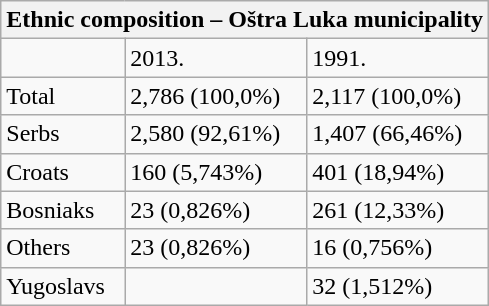<table class="wikitable">
<tr>
<th colspan="8">Ethnic composition – Oštra Luka municipality</th>
</tr>
<tr>
<td></td>
<td>2013.</td>
<td>1991.</td>
</tr>
<tr>
<td>Total</td>
<td>2,786 (100,0%)</td>
<td>2,117 (100,0%)</td>
</tr>
<tr>
<td>Serbs</td>
<td>2,580 (92,61%)</td>
<td>1,407 (66,46%)</td>
</tr>
<tr>
<td>Croats</td>
<td>160 (5,743%)</td>
<td>401 (18,94%)</td>
</tr>
<tr>
<td>Bosniaks</td>
<td>23 (0,826%)</td>
<td>261 (12,33%)</td>
</tr>
<tr>
<td>Others</td>
<td>23 (0,826%)</td>
<td>16 (0,756%)</td>
</tr>
<tr>
<td>Yugoslavs</td>
<td></td>
<td>32 (1,512%)</td>
</tr>
</table>
